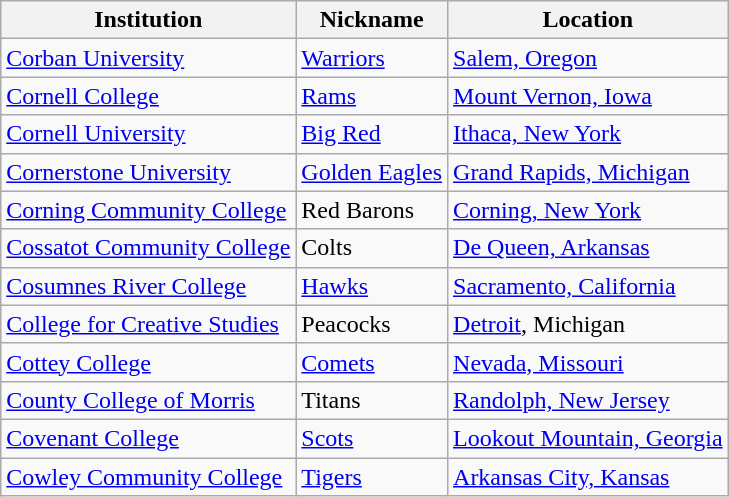<table class="wikitable">
<tr>
<th>Institution</th>
<th>Nickname</th>
<th>Location</th>
</tr>
<tr>
<td><a href='#'>Corban University</a></td>
<td><a href='#'>Warriors</a></td>
<td><a href='#'>Salem, Oregon</a></td>
</tr>
<tr>
<td><a href='#'>Cornell College</a></td>
<td><a href='#'>Rams</a></td>
<td><a href='#'>Mount Vernon, Iowa</a></td>
</tr>
<tr>
<td><a href='#'>Cornell University</a></td>
<td><a href='#'>Big Red</a></td>
<td><a href='#'>Ithaca, New York</a></td>
</tr>
<tr>
<td><a href='#'>Cornerstone University</a></td>
<td><a href='#'>Golden Eagles</a></td>
<td><a href='#'>Grand Rapids, Michigan</a></td>
</tr>
<tr>
<td><a href='#'>Corning Community College</a></td>
<td>Red Barons</td>
<td><a href='#'>Corning, New York</a></td>
</tr>
<tr>
<td><a href='#'>Cossatot Community College</a></td>
<td>Colts</td>
<td><a href='#'>De Queen, Arkansas</a></td>
</tr>
<tr>
<td><a href='#'>Cosumnes River College</a></td>
<td><a href='#'>Hawks</a></td>
<td><a href='#'>Sacramento, California</a></td>
</tr>
<tr>
<td><a href='#'>College for Creative Studies</a></td>
<td>Peacocks</td>
<td><a href='#'>Detroit</a>, Michigan</td>
</tr>
<tr>
<td><a href='#'>Cottey College</a></td>
<td><a href='#'>Comets</a></td>
<td><a href='#'>Nevada, Missouri</a></td>
</tr>
<tr>
<td><a href='#'>County College of Morris</a></td>
<td>Titans</td>
<td><a href='#'>Randolph, New Jersey</a></td>
</tr>
<tr>
<td><a href='#'>Covenant College</a></td>
<td><a href='#'>Scots</a></td>
<td><a href='#'>Lookout Mountain, Georgia</a></td>
</tr>
<tr>
<td><a href='#'>Cowley Community College</a></td>
<td><a href='#'>Tigers</a></td>
<td><a href='#'>Arkansas City, Kansas</a></td>
</tr>
</table>
